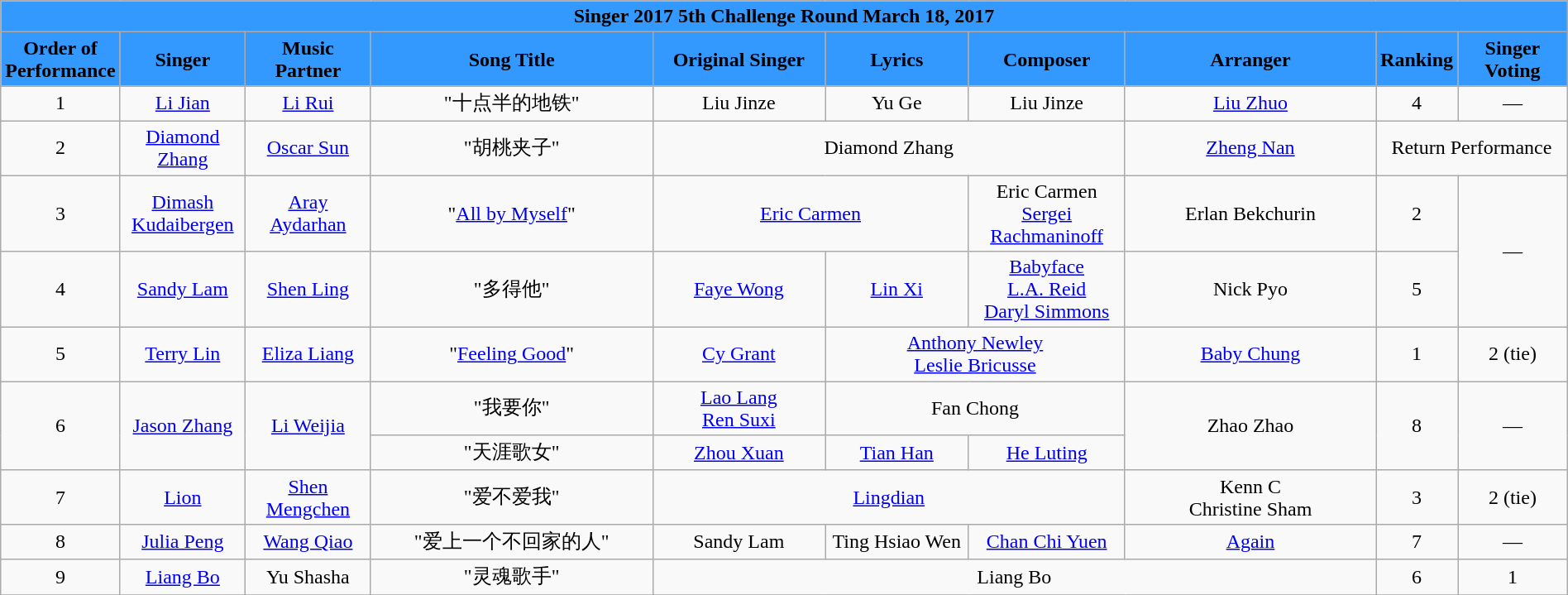<table class="wikitable sortable mw-collapsible" width="100%" style="text-align:center">
<tr align=center style="background:#3399FF">
<td colspan="10"><div><strong>Singer 2017 5th Challenge Round March 18, 2017 </strong></div></td>
</tr>
<tr align=center style="background:#3399FF">
<td style="width:7%"><strong>Order of Performance</strong></td>
<td style="width:8%"><strong>Singer</strong></td>
<td style="width:8%"><strong>Music Partner</strong></td>
<td style="width:18%"><strong>Song Title</strong></td>
<td style="width:11%"><strong>Original Singer</strong></td>
<td style=width:10%"><strong>Lyrics</strong></td>
<td style="width:10%"><strong>Composer</strong></td>
<td style="width:16%"><strong>Arranger</strong></td>
<td style="width:5%"><strong>Ranking</strong></td>
<td style="width:7%"><strong>Singer Voting</strong></td>
</tr>
<tr>
<td>1</td>
<td><a href='#'>Li Jian</a></td>
<td><a href='#'>Li Rui</a></td>
<td>"十点半的地铁"</td>
<td>Liu Jinze</td>
<td>Yu Ge</td>
<td>Liu Jinze</td>
<td><a href='#'>Liu Zhuo</a></td>
<td>4</td>
<td>—</td>
</tr>
<tr>
<td>2</td>
<td><a href='#'>Diamond Zhang</a></td>
<td><a href='#'>Oscar Sun</a></td>
<td>"胡桃夹子"</td>
<td colspan=3>Diamond Zhang</td>
<td><a href='#'>Zheng Nan</a></td>
<td colspan=2>Return Performance</td>
</tr>
<tr>
<td>3</td>
<td><a href='#'>Dimash Kudaibergen</a></td>
<td><a href='#'>Aray Aydarhan</a></td>
<td>"<a href='#'>All by Myself</a>"</td>
<td colspan=2><a href='#'>Eric Carmen</a></td>
<td>Eric Carmen <br> <a href='#'>Sergei Rachmaninoff</a></td>
<td>Erlan Bekchurin</td>
<td>2</td>
<td rowspan="2">—</td>
</tr>
<tr>
<td>4</td>
<td><a href='#'>Sandy Lam</a></td>
<td><a href='#'>Shen Ling</a></td>
<td>"多得他"</td>
<td><a href='#'>Faye Wong</a></td>
<td><a href='#'>Lin Xi</a></td>
<td><a href='#'>Babyface</a> <br> <a href='#'>L.A. Reid</a> <br> <a href='#'>Daryl Simmons</a></td>
<td>Nick Pyo</td>
<td>5</td>
</tr>
<tr>
<td>5</td>
<td><a href='#'>Terry Lin</a></td>
<td><a href='#'>Eliza Liang</a></td>
<td>"<a href='#'>Feeling Good</a>"</td>
<td><a href='#'>Cy Grant</a></td>
<td colspan="2"><a href='#'>Anthony Newley</a> <br> <a href='#'>Leslie Bricusse</a></td>
<td><a href='#'>Baby Chung</a></td>
<td>1</td>
<td>2 (tie)</td>
</tr>
<tr>
<td rowspan="2">6</td>
<td rowspan="2"><a href='#'>Jason Zhang</a></td>
<td rowspan="2"><a href='#'>Li Weijia</a></td>
<td>"我要你"</td>
<td><a href='#'>Lao Lang</a> <br> <a href='#'>Ren Suxi</a></td>
<td colspan="2">Fan Chong</td>
<td rowspan="2">Zhao Zhao</td>
<td rowspan="2">8</td>
<td rowspan="2">—</td>
</tr>
<tr>
<td>"天涯歌女"</td>
<td><a href='#'>Zhou Xuan</a></td>
<td><a href='#'>Tian Han</a></td>
<td><a href='#'>He Luting</a></td>
</tr>
<tr>
<td>7</td>
<td><a href='#'>Lion</a></td>
<td><a href='#'>Shen Mengchen</a></td>
<td>"爱不爱我"</td>
<td colspan="3"><a href='#'>Lingdian</a></td>
<td>Kenn C <br> Christine Sham</td>
<td>3</td>
<td>2 (tie)</td>
</tr>
<tr>
<td>8</td>
<td><a href='#'>Julia Peng</a></td>
<td><a href='#'>Wang Qiao</a></td>
<td>"爱上一个不回家的人"</td>
<td>Sandy Lam</td>
<td>Ting Hsiao Wen</td>
<td><a href='#'>Chan Chi Yuen</a></td>
<td><a href='#'>Again</a></td>
<td>7</td>
<td>—</td>
</tr>
<tr>
<td>9</td>
<td><a href='#'>Liang Bo</a></td>
<td>Yu Shasha</td>
<td>"灵魂歌手"</td>
<td colspan="4">Liang Bo</td>
<td>6</td>
<td>1</td>
</tr>
<tr>
</tr>
</table>
